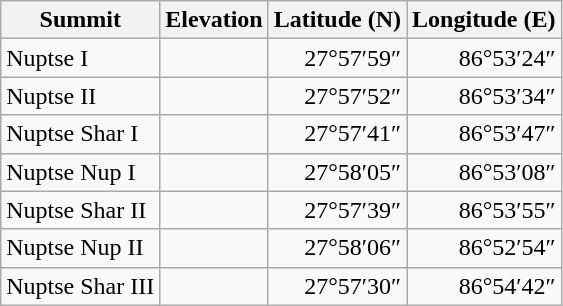<table class=wikitable floatright style=text-align:right>
<tr>
<th align=center>Summit</th>
<th>Elevation</th>
<th>Latitude (N)</th>
<th>Longitude (E)</th>
</tr>
<tr>
<td style="text-align:left";>Nuptse I</td>
<td></td>
<td>27°57′59″</td>
<td>86°53′24″</td>
</tr>
<tr>
<td style="text-align:left";>Nuptse II</td>
<td></td>
<td>27°57′52″</td>
<td>86°53′34″</td>
</tr>
<tr>
<td style="text-align:left";>Nuptse Shar I</td>
<td></td>
<td>27°57′41″</td>
<td>86°53′47″</td>
</tr>
<tr>
<td style="text-align:left";>Nuptse Nup I</td>
<td></td>
<td>27°58′05″</td>
<td>86°53′08″</td>
</tr>
<tr>
<td style="text-align:left";>Nuptse Shar II</td>
<td></td>
<td>27°57′39″</td>
<td>86°53′55″</td>
</tr>
<tr>
<td style="text-align:left";>Nuptse Nup II</td>
<td></td>
<td>27°58′06″</td>
<td>86°52′54″</td>
</tr>
<tr>
<td style="text-align:left";>Nuptse Shar III</td>
<td></td>
<td>27°57′30″</td>
<td>86°54′42″</td>
</tr>
</table>
